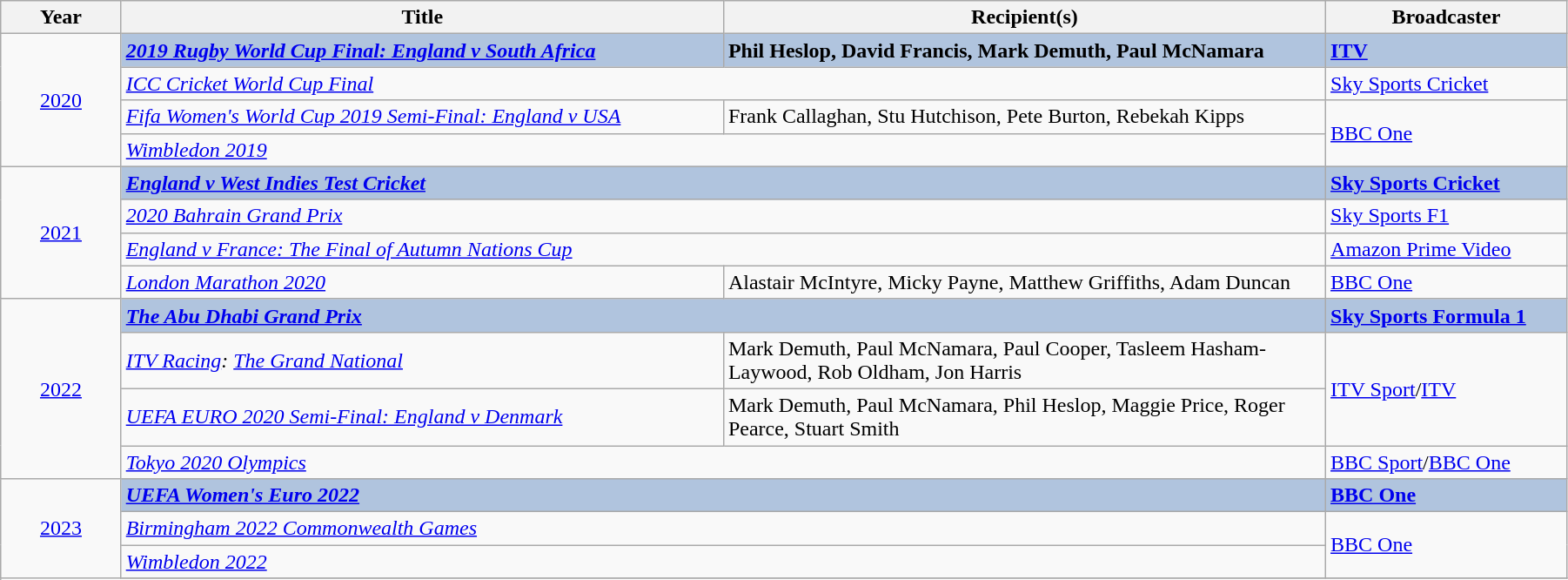<table class="wikitable" width="95%">
<tr>
<th width=5%>Year</th>
<th width=25%>Title</th>
<th width=25%><strong>Recipient(s)</strong></th>
<th width=10%><strong>Broadcaster</strong></th>
</tr>
<tr>
<td rowspan="4" style="text-align:center;"><a href='#'>2020</a><br></td>
<td style="background:#B0C4DE;"><strong><em><a href='#'>2019 Rugby World Cup Final: England v South Africa</a></em></strong></td>
<td style="background:#B0C4DE;"><strong>Phil Heslop, David Francis, Mark Demuth, Paul McNamara</strong></td>
<td style="background:#B0C4DE;"><strong><a href='#'>ITV</a></strong></td>
</tr>
<tr>
<td colspan="2"><em><a href='#'>ICC Cricket World Cup Final</a></em></td>
<td><a href='#'>Sky Sports Cricket</a></td>
</tr>
<tr>
<td><em><a href='#'>Fifa Women's World Cup 2019 Semi-Final: England v USA</a></em></td>
<td>Frank Callaghan, Stu Hutchison, Pete Burton, Rebekah Kipps</td>
<td rowspan="2"><a href='#'>BBC One</a></td>
</tr>
<tr>
<td colspan="2"><em><a href='#'>Wimbledon 2019</a></em></td>
</tr>
<tr>
<td rowspan="4" style="text-align:center;"><a href='#'>2021</a><br></td>
<td style="background:#B0C4DE;" colspan="2"><strong><em><a href='#'>England v West Indies Test Cricket</a></em></strong></td>
<td style="background:#B0C4DE;"><strong><a href='#'>Sky Sports Cricket</a></strong></td>
</tr>
<tr>
<td colspan="2"><em><a href='#'>2020 Bahrain Grand Prix</a></em></td>
<td><a href='#'>Sky Sports F1</a></td>
</tr>
<tr>
<td colspan="2"><em><a href='#'>England v France: The Final of Autumn Nations Cup</a></em></td>
<td><a href='#'>Amazon Prime Video</a></td>
</tr>
<tr>
<td><em><a href='#'>London Marathon 2020</a></em></td>
<td>Alastair McIntyre, Micky Payne, Matthew Griffiths, Adam Duncan</td>
<td><a href='#'>BBC One</a></td>
</tr>
<tr>
<td rowspan="4" style="text-align:center;"><a href='#'>2022</a><br></td>
<td style="background:#B0C4DE;" colspan="2"><strong><em><a href='#'>The Abu Dhabi Grand Prix</a></em></strong></td>
<td style="background:#B0C4DE;"><strong><a href='#'>Sky Sports Formula 1</a></strong></td>
</tr>
<tr>
<td><em><a href='#'>ITV Racing</a>: <a href='#'>The Grand National</a></em></td>
<td>Mark Demuth, Paul McNamara, Paul Cooper, Tasleem Hasham-Laywood, Rob Oldham, Jon Harris</td>
<td rowspan="2"><a href='#'>ITV Sport</a>/<a href='#'>ITV</a></td>
</tr>
<tr>
<td><em><a href='#'>UEFA EURO 2020 Semi-Final: England v Denmark</a></em></td>
<td>Mark Demuth, Paul McNamara, Phil Heslop, Maggie Price, Roger Pearce, Stuart Smith</td>
</tr>
<tr>
<td colspan="2"><em><a href='#'>Tokyo 2020 Olympics</a></em></td>
<td><a href='#'>BBC Sport</a>/<a href='#'>BBC One</a></td>
</tr>
<tr>
<td rowspan="4" style="text-align:center;"><a href='#'>2023</a><br></td>
<td colspan="2" style="background:#B0C4DE;"><strong><em><a href='#'>UEFA Women's Euro 2022</a></em></strong></td>
<td style="background:#B0C4DE;"><strong><a href='#'>BBC One</a></strong></td>
</tr>
<tr>
<td colspan="2"><em><a href='#'>Birmingham 2022 Commonwealth Games</a></em></td>
<td rowspan="2"><a href='#'>BBC One</a></td>
</tr>
<tr>
<td colspan="2"><em><a href='#'>Wimbledon 2022</a></em></td>
</tr>
<tr>
</tr>
</table>
